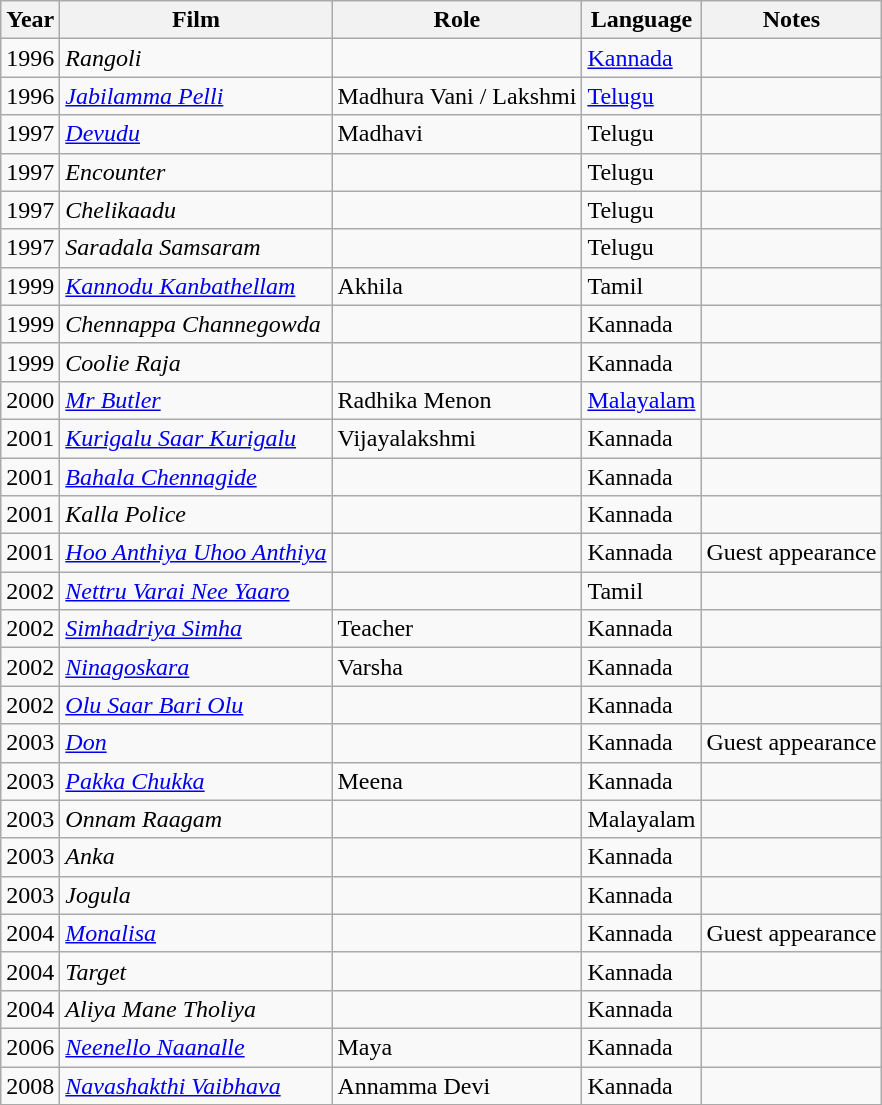<table class="wikitable sortable">
<tr>
<th>Year</th>
<th>Film</th>
<th>Role</th>
<th>Language</th>
<th>Notes</th>
</tr>
<tr>
<td>1996</td>
<td><em>Rangoli</em></td>
<td></td>
<td><a href='#'>Kannada</a></td>
<td></td>
</tr>
<tr>
<td>1996</td>
<td><em><a href='#'>Jabilamma Pelli</a></em></td>
<td>Madhura Vani / Lakshmi</td>
<td><a href='#'>Telugu</a></td>
<td></td>
</tr>
<tr>
<td>1997</td>
<td><em><a href='#'>Devudu</a></em></td>
<td>Madhavi</td>
<td>Telugu</td>
<td></td>
</tr>
<tr>
<td>1997</td>
<td><em>Encounter</em></td>
<td></td>
<td>Telugu</td>
<td></td>
</tr>
<tr>
<td>1997</td>
<td><em>Chelikaadu</em></td>
<td></td>
<td>Telugu</td>
<td></td>
</tr>
<tr>
<td>1997</td>
<td><em>Saradala Samsaram</em></td>
<td></td>
<td>Telugu</td>
<td></td>
</tr>
<tr>
<td>1999</td>
<td><em><a href='#'>Kannodu Kanbathellam</a></em></td>
<td>Akhila</td>
<td>Tamil</td>
<td></td>
</tr>
<tr>
<td>1999</td>
<td><em>Chennappa Channegowda</em></td>
<td></td>
<td>Kannada</td>
<td></td>
</tr>
<tr>
<td>1999</td>
<td><em>Coolie Raja</em></td>
<td></td>
<td>Kannada</td>
<td></td>
</tr>
<tr>
<td>2000</td>
<td><em><a href='#'>Mr Butler</a></em></td>
<td>Radhika Menon</td>
<td><a href='#'>Malayalam</a></td>
<td></td>
</tr>
<tr>
<td>2001</td>
<td><em><a href='#'>Kurigalu Saar Kurigalu</a></em></td>
<td>Vijayalakshmi</td>
<td>Kannada</td>
<td></td>
</tr>
<tr>
<td>2001</td>
<td><em><a href='#'>Bahala Chennagide</a></em></td>
<td></td>
<td>Kannada</td>
<td></td>
</tr>
<tr>
<td>2001</td>
<td><em>Kalla Police</em></td>
<td></td>
<td>Kannada</td>
<td></td>
</tr>
<tr>
<td>2001</td>
<td><em><a href='#'>Hoo Anthiya Uhoo Anthiya</a></em></td>
<td></td>
<td>Kannada</td>
<td>Guest appearance</td>
</tr>
<tr>
<td>2002</td>
<td><em><a href='#'>Nettru Varai Nee Yaaro</a></em></td>
<td></td>
<td>Tamil</td>
<td></td>
</tr>
<tr>
<td>2002</td>
<td><em><a href='#'>Simhadriya Simha</a></em></td>
<td>Teacher</td>
<td>Kannada</td>
<td></td>
</tr>
<tr>
<td>2002</td>
<td><em><a href='#'>Ninagoskara</a></em></td>
<td>Varsha</td>
<td>Kannada</td>
<td></td>
</tr>
<tr>
<td>2002</td>
<td><em><a href='#'>Olu Saar Bari Olu</a></em></td>
<td></td>
<td>Kannada</td>
<td></td>
</tr>
<tr>
<td>2003</td>
<td><em><a href='#'>Don</a></em></td>
<td></td>
<td>Kannada</td>
<td>Guest appearance</td>
</tr>
<tr>
<td>2003</td>
<td><em><a href='#'>Pakka Chukka</a></em></td>
<td>Meena</td>
<td>Kannada</td>
<td></td>
</tr>
<tr>
<td>2003</td>
<td><em>Onnam Raagam</em></td>
<td></td>
<td>Malayalam</td>
<td></td>
</tr>
<tr>
<td>2003</td>
<td><em>Anka</em></td>
<td></td>
<td>Kannada</td>
<td></td>
</tr>
<tr>
<td>2003</td>
<td><em>Jogula</em></td>
<td></td>
<td>Kannada</td>
<td></td>
</tr>
<tr>
<td>2004</td>
<td><em><a href='#'>Monalisa</a></em></td>
<td></td>
<td>Kannada</td>
<td>Guest appearance</td>
</tr>
<tr>
<td>2004</td>
<td><em>Target</em></td>
<td></td>
<td>Kannada</td>
<td></td>
</tr>
<tr>
<td>2004</td>
<td><em>Aliya Mane Tholiya</em></td>
<td></td>
<td>Kannada</td>
<td></td>
</tr>
<tr>
<td>2006</td>
<td><em><a href='#'>Neenello Naanalle</a></em></td>
<td>Maya</td>
<td>Kannada</td>
<td></td>
</tr>
<tr>
<td>2008</td>
<td><em><a href='#'>Navashakthi Vaibhava</a></em></td>
<td>Annamma Devi</td>
<td>Kannada</td>
<td></td>
</tr>
</table>
